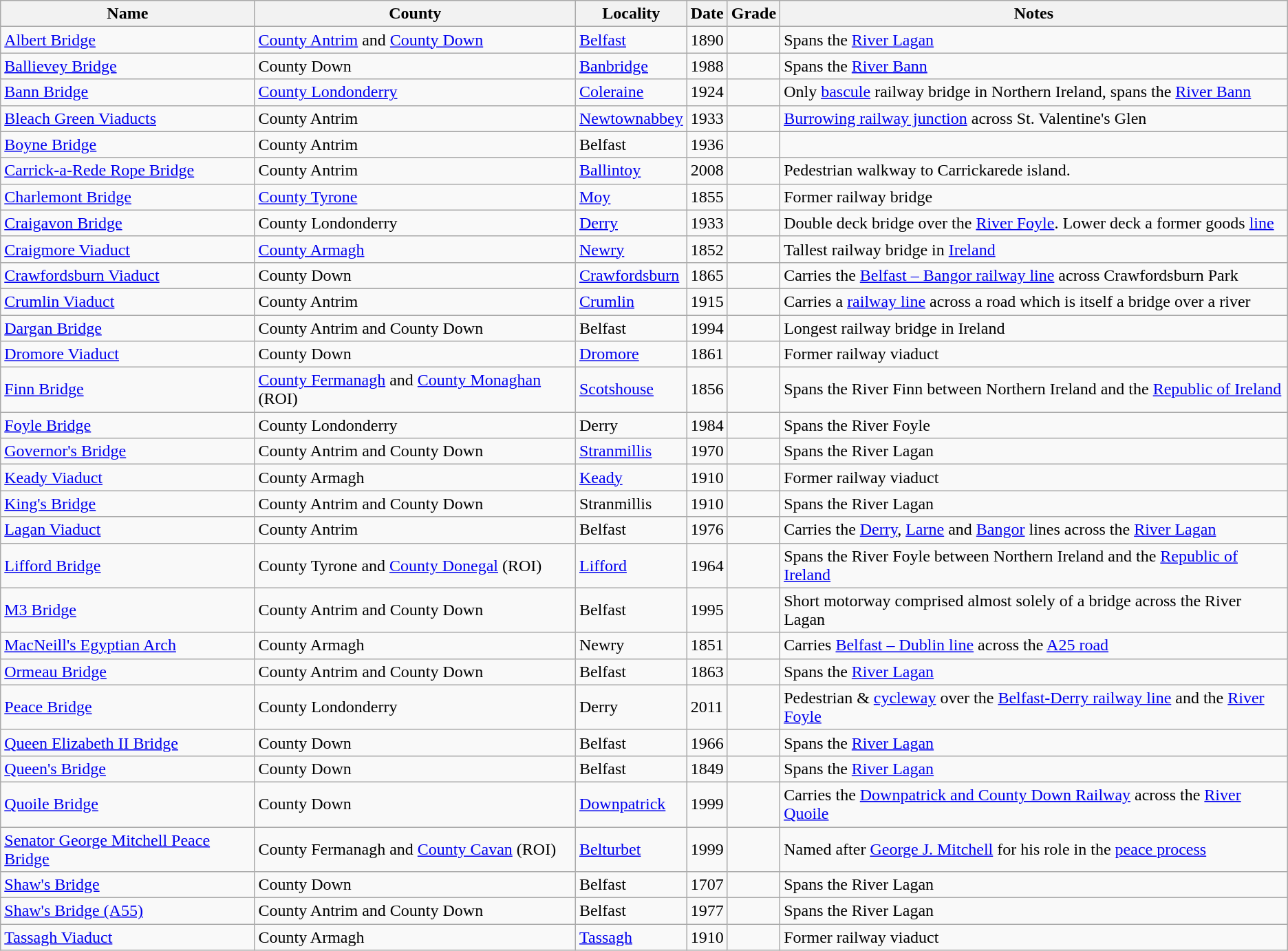<table class="wikitable sortable">
<tr>
<th>Name</th>
<th>County</th>
<th>Locality</th>
<th>Date</th>
<th>Grade</th>
<th class="unsortable">Notes</th>
</tr>
<tr>
<td><a href='#'>Albert Bridge</a></td>
<td><a href='#'>County Antrim</a> and <a href='#'>County Down</a></td>
<td><a href='#'>Belfast</a></td>
<td>1890</td>
<td></td>
<td>Spans the <a href='#'>River Lagan</a></td>
</tr>
<tr>
<td><a href='#'>Ballievey Bridge</a></td>
<td>County Down</td>
<td><a href='#'>Banbridge</a></td>
<td>1988</td>
<td></td>
<td>Spans the <a href='#'>River Bann</a></td>
</tr>
<tr>
<td><a href='#'>Bann Bridge</a></td>
<td><a href='#'>County Londonderry</a></td>
<td><a href='#'>Coleraine</a></td>
<td>1924</td>
<td></td>
<td>Only <a href='#'>bascule</a> railway bridge in Northern Ireland, spans the <a href='#'>River Bann</a></td>
</tr>
<tr>
<td><a href='#'>Bleach Green Viaducts</a></td>
<td>County Antrim</td>
<td><a href='#'>Newtownabbey</a></td>
<td>1933</td>
<td></td>
<td><a href='#'>Burrowing railway junction</a> across St. Valentine's Glen</td>
</tr>
<tr>
</tr>
<tr>
<td><a href='#'>Boyne Bridge</a></td>
<td>County Antrim</td>
<td>Belfast</td>
<td>1936</td>
<td></td>
<td></td>
</tr>
<tr>
<td><a href='#'>Carrick-a-Rede Rope Bridge</a></td>
<td>County Antrim</td>
<td><a href='#'>Ballintoy</a></td>
<td>2008</td>
<td></td>
<td>Pedestrian walkway to Carrickarede island.</td>
</tr>
<tr>
<td><a href='#'>Charlemont Bridge</a></td>
<td><a href='#'>County Tyrone</a></td>
<td><a href='#'>Moy</a></td>
<td>1855</td>
<td></td>
<td>Former railway bridge</td>
</tr>
<tr>
<td><a href='#'>Craigavon Bridge</a></td>
<td>County Londonderry</td>
<td><a href='#'>Derry</a></td>
<td>1933</td>
<td></td>
<td>Double deck bridge over the <a href='#'>River Foyle</a>. Lower deck a former goods <a href='#'>line</a></td>
</tr>
<tr>
<td><a href='#'>Craigmore Viaduct</a></td>
<td><a href='#'>County Armagh</a></td>
<td><a href='#'>Newry</a></td>
<td>1852</td>
<td></td>
<td>Tallest railway bridge in <a href='#'>Ireland</a></td>
</tr>
<tr>
<td><a href='#'>Crawfordsburn Viaduct</a></td>
<td>County Down</td>
<td><a href='#'>Crawfordsburn</a></td>
<td>1865</td>
<td></td>
<td>Carries the <a href='#'>Belfast – Bangor railway line</a> across Crawfordsburn Park</td>
</tr>
<tr>
<td><a href='#'>Crumlin Viaduct</a></td>
<td>County Antrim</td>
<td><a href='#'>Crumlin</a></td>
<td>1915</td>
<td></td>
<td>Carries a <a href='#'>railway line</a> across a road which is itself a bridge over a river</td>
</tr>
<tr>
<td><a href='#'>Dargan Bridge</a></td>
<td>County Antrim and County Down</td>
<td>Belfast</td>
<td>1994</td>
<td></td>
<td>Longest railway bridge in Ireland</td>
</tr>
<tr>
<td><a href='#'>Dromore Viaduct</a></td>
<td>County Down</td>
<td><a href='#'>Dromore</a></td>
<td>1861</td>
<td></td>
<td>Former railway viaduct</td>
</tr>
<tr>
<td><a href='#'>Finn Bridge</a></td>
<td><a href='#'>County Fermanagh</a> and <a href='#'>County Monaghan</a> (ROI)</td>
<td><a href='#'>Scotshouse</a></td>
<td>1856</td>
<td></td>
<td>Spans the River Finn between Northern Ireland and the <a href='#'>Republic of Ireland</a></td>
</tr>
<tr>
<td><a href='#'>Foyle Bridge</a></td>
<td>County Londonderry</td>
<td>Derry</td>
<td>1984</td>
<td></td>
<td>Spans the River Foyle</td>
</tr>
<tr>
<td><a href='#'>Governor's Bridge</a></td>
<td>County Antrim and County Down</td>
<td><a href='#'>Stranmillis</a></td>
<td>1970</td>
<td></td>
<td>Spans the River Lagan</td>
</tr>
<tr>
<td><a href='#'>Keady Viaduct</a></td>
<td>County Armagh</td>
<td><a href='#'>Keady</a></td>
<td>1910</td>
<td></td>
<td>Former railway viaduct</td>
</tr>
<tr>
<td><a href='#'>King's Bridge</a></td>
<td>County Antrim and County Down</td>
<td>Stranmillis</td>
<td>1910</td>
<td></td>
<td>Spans the River Lagan</td>
</tr>
<tr>
<td><a href='#'>Lagan Viaduct</a></td>
<td>County Antrim</td>
<td>Belfast</td>
<td>1976</td>
<td></td>
<td>Carries the <a href='#'>Derry</a>, <a href='#'>Larne</a> and <a href='#'>Bangor</a> lines across the <a href='#'>River Lagan</a></td>
</tr>
<tr |>
<td><a href='#'>Lifford Bridge</a></td>
<td>County Tyrone and <a href='#'>County Donegal</a> (ROI)</td>
<td><a href='#'>Lifford</a></td>
<td>1964</td>
<td></td>
<td>Spans the River Foyle between Northern Ireland and the <a href='#'>Republic of Ireland</a></td>
</tr>
<tr>
<td><a href='#'>M3 Bridge</a></td>
<td>County Antrim and County Down</td>
<td>Belfast</td>
<td>1995</td>
<td></td>
<td>Short motorway comprised almost solely of a bridge across the River Lagan</td>
</tr>
<tr>
<td><a href='#'>MacNeill's Egyptian Arch</a></td>
<td>County Armagh</td>
<td>Newry</td>
<td>1851</td>
<td></td>
<td>Carries <a href='#'>Belfast – Dublin line</a> across the <a href='#'>A25 road</a></td>
</tr>
<tr>
<td><a href='#'>Ormeau Bridge</a></td>
<td>County Antrim and County Down</td>
<td>Belfast</td>
<td>1863</td>
<td></td>
<td>Spans the <a href='#'>River Lagan</a></td>
</tr>
<tr>
<td><a href='#'>Peace Bridge</a></td>
<td>County Londonderry</td>
<td>Derry</td>
<td>2011</td>
<td></td>
<td>Pedestrian & <a href='#'>cycleway</a> over the <a href='#'>Belfast-Derry railway line</a> and the <a href='#'>River Foyle</a></td>
</tr>
<tr>
<td><a href='#'>Queen Elizabeth II Bridge</a></td>
<td>County Down</td>
<td>Belfast</td>
<td>1966</td>
<td></td>
<td>Spans the <a href='#'>River Lagan</a></td>
</tr>
<tr>
<td><a href='#'>Queen's Bridge</a></td>
<td>County Down</td>
<td>Belfast</td>
<td>1849</td>
<td></td>
<td>Spans the <a href='#'>River Lagan</a></td>
</tr>
<tr>
<td><a href='#'>Quoile Bridge</a></td>
<td>County Down</td>
<td><a href='#'>Downpatrick</a></td>
<td>1999</td>
<td></td>
<td>Carries the <a href='#'>Downpatrick and County Down Railway</a> across the <a href='#'>River Quoile</a></td>
</tr>
<tr>
<td><a href='#'>Senator George Mitchell Peace Bridge</a></td>
<td>County Fermanagh and <a href='#'>County Cavan</a> (ROI)</td>
<td><a href='#'>Belturbet</a></td>
<td>1999</td>
<td></td>
<td>Named after <a href='#'>George J. Mitchell</a> for his role in the <a href='#'>peace process</a></td>
</tr>
<tr>
<td><a href='#'>Shaw's Bridge</a></td>
<td>County Down</td>
<td>Belfast</td>
<td>1707</td>
<td></td>
<td>Spans the River Lagan</td>
</tr>
<tr>
<td><a href='#'>Shaw's Bridge (A55)</a></td>
<td>County Antrim and County Down</td>
<td>Belfast</td>
<td>1977</td>
<td></td>
<td>Spans the River Lagan</td>
</tr>
<tr>
<td><a href='#'>Tassagh Viaduct</a></td>
<td>County Armagh</td>
<td><a href='#'>Tassagh</a></td>
<td>1910</td>
<td></td>
<td>Former railway viaduct</td>
</tr>
</table>
